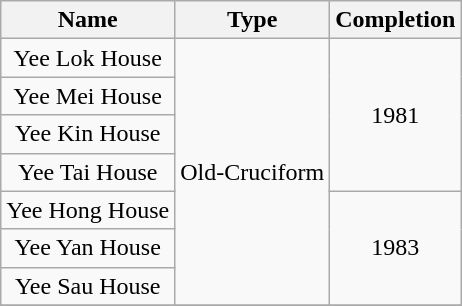<table class="wikitable" style="text-align: center">
<tr>
<th>Name</th>
<th>Type</th>
<th>Completion</th>
</tr>
<tr>
<td>Yee Lok House</td>
<td rowspan="7">Old-Cruciform</td>
<td rowspan="4">1981</td>
</tr>
<tr>
<td>Yee Mei House</td>
</tr>
<tr>
<td>Yee Kin House</td>
</tr>
<tr>
<td>Yee Tai House</td>
</tr>
<tr>
<td>Yee Hong House</td>
<td rowspan="3">1983</td>
</tr>
<tr>
<td>Yee Yan House</td>
</tr>
<tr>
<td>Yee Sau House</td>
</tr>
<tr>
</tr>
</table>
